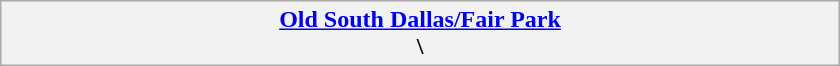<table class="wikitable" style="width:35em">
<tr>
<th colspan=3><a href='#'>Old South Dallas/Fair Park</a><br>






\



</th>
</tr>
</table>
